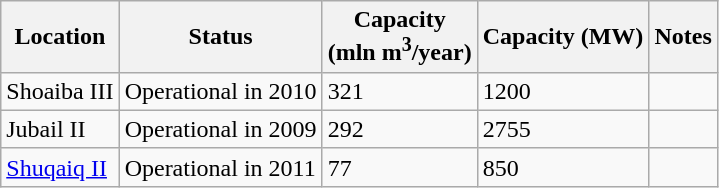<table class="wikitable sortable">
<tr>
<th>Location</th>
<th>Status</th>
<th>Capacity <br> (mln m<sup>3</sup>/year)</th>
<th>Capacity (MW)</th>
<th>Notes</th>
</tr>
<tr>
<td>Shoaiba III</td>
<td>Operational in 2010</td>
<td>321</td>
<td>1200</td>
<td></td>
</tr>
<tr>
<td>Jubail II</td>
<td>Operational in 2009</td>
<td>292</td>
<td>2755</td>
<td></td>
</tr>
<tr>
<td><a href='#'>Shuqaiq II</a></td>
<td>Operational in 2011</td>
<td>77</td>
<td>850</td>
<td></td>
</tr>
</table>
